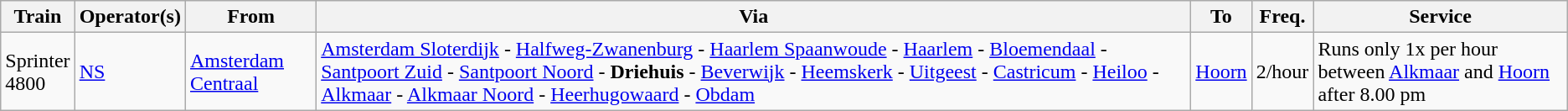<table class="wikitable">
<tr>
<th>Train</th>
<th>Operator(s)</th>
<th>From</th>
<th>Via</th>
<th>To</th>
<th>Freq.</th>
<th>Service</th>
</tr>
<tr>
<td>Sprinter<br>4800</td>
<td><a href='#'>NS</a></td>
<td><a href='#'>Amsterdam Centraal</a></td>
<td><a href='#'>Amsterdam Sloterdijk</a> - <a href='#'>Halfweg-Zwanenburg</a> - <a href='#'>Haarlem Spaanwoude</a> - <a href='#'>Haarlem</a> - <a href='#'>Bloemendaal</a> - <a href='#'>Santpoort Zuid</a> - <a href='#'>Santpoort Noord</a> - <strong>Driehuis</strong> - <a href='#'>Beverwijk</a> - <a href='#'>Heemskerk</a> - <a href='#'>Uitgeest</a> - <a href='#'>Castricum</a> - <a href='#'>Heiloo</a> - <a href='#'>Alkmaar</a> - <a href='#'>Alkmaar Noord</a> - <a href='#'>Heerhugowaard</a> - <a href='#'>Obdam</a></td>
<td><a href='#'>Hoorn</a></td>
<td>2/hour</td>
<td>Runs only 1x per hour between <a href='#'>Alkmaar</a> and <a href='#'>Hoorn</a> after 8.00 pm</td>
</tr>
</table>
